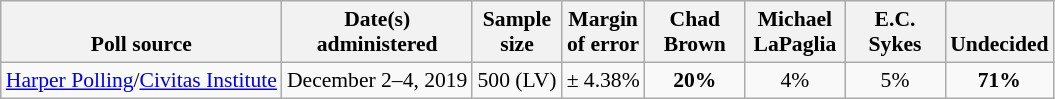<table class="wikitable" style="font-size:90%;text-align:center;">
<tr valign=bottom>
<th>Poll source</th>
<th>Date(s)<br>administered</th>
<th>Sample<br>size</th>
<th>Margin<br>of error</th>
<th style="width:60px;">Chad<br>Brown</th>
<th style="width:60px;">Michael<br>LaPaglia</th>
<th style="width:60px;">E.C.<br>Sykes</th>
<th>Undecided</th>
</tr>
<tr>
<td style="text-align:left;"><a href='#'>Harper Polling</a>/<a href='#'>Civitas Institute</a></td>
<td>December 2–4, 2019</td>
<td>500 (LV)</td>
<td>± 4.38%</td>
<td><strong>20%</strong></td>
<td>4%</td>
<td>5%</td>
<td><strong>71%</strong></td>
</tr>
</table>
